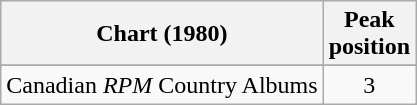<table class="wikitable">
<tr>
<th>Chart (1980)</th>
<th>Peak<br>position</th>
</tr>
<tr>
</tr>
<tr>
</tr>
<tr>
<td align="left">Canadian <em>RPM</em> Country Albums</td>
<td align="center">3</td>
</tr>
</table>
